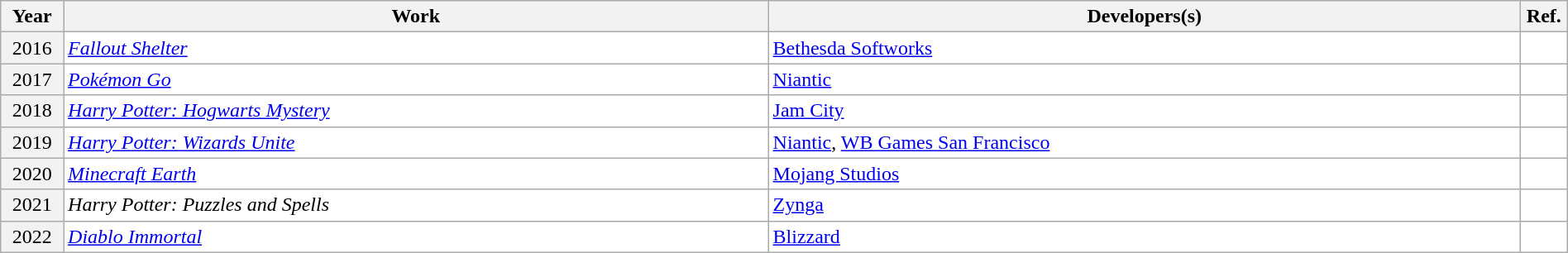<table class="sortable wikitable" width="100%" cellpadding="5" style="margin: 1em auto 1em auto">
<tr>
<th width="4%" scope="col">Year</th>
<th width="45%" scope="col">Work</th>
<th width="48%" scope="col" class="unsortable">Developers(s)</th>
<th width="3%" scope="col" class="unsortable">Ref.</th>
</tr>
<tr style="background:#FFFFFF;">
<th scope="row" align="center" rowspan="1" style="font-weight:normal;">2016</th>
<td><em><a href='#'>Fallout Shelter</a></em></td>
<td><a href='#'>Bethesda Softworks</a></td>
<td align="center"></td>
</tr>
<tr style="background:#FFFFFF;">
<th scope="row" align="center" rowspan="1" style="font-weight:normal;">2017</th>
<td><em><a href='#'>Pokémon Go</a></em></td>
<td><a href='#'>Niantic</a></td>
<td align="center"></td>
</tr>
<tr style="background:#FFFFFF;">
<th scope="row" align="center" rowspan="1" style="font-weight:normal;">2018</th>
<td><em><a href='#'>Harry Potter: Hogwarts Mystery</a></em></td>
<td><a href='#'>Jam City</a></td>
<td align="center"></td>
</tr>
<tr style="background:#FFFFFF;">
<th scope="row" align="center" rowspan="1" style="font-weight:normal;">2019</th>
<td><em><a href='#'>Harry Potter: Wizards Unite</a></em></td>
<td><a href='#'>Niantic</a>, <a href='#'>WB Games San Francisco</a></td>
<td align="center"></td>
</tr>
<tr style="background:#FFFFFF;">
<th scope="row" align="center" rowspan="1" style="font-weight:normal;">2020</th>
<td><em><a href='#'>Minecraft Earth</a></em></td>
<td><a href='#'>Mojang Studios</a></td>
<td align="center"></td>
</tr>
<tr style="background:#FFFFFF;">
<th scope="row" align="center" rowspan="1" style="font-weight:normal;">2021</th>
<td><em>Harry Potter: Puzzles and Spells</em></td>
<td><a href='#'>Zynga</a></td>
<td align="center"></td>
</tr>
<tr style="background:#FFFFFF;">
<th scope="row" align="center" rowspan="1" style="font-weight:normal;">2022</th>
<td><em><a href='#'>Diablo Immortal</a></em></td>
<td><a href='#'>Blizzard</a></td>
<td align="center"></td>
</tr>
</table>
